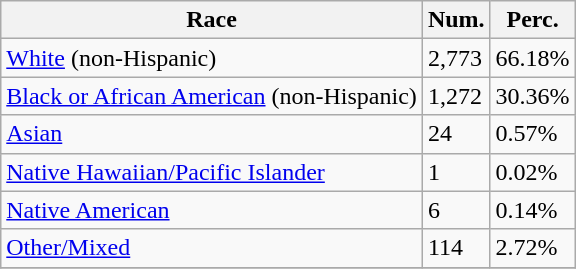<table class="wikitable">
<tr>
<th>Race</th>
<th>Num.</th>
<th>Perc.</th>
</tr>
<tr>
<td><a href='#'>White</a> (non-Hispanic)</td>
<td>2,773</td>
<td>66.18%</td>
</tr>
<tr>
<td><a href='#'>Black or African American</a> (non-Hispanic)</td>
<td>1,272</td>
<td>30.36%</td>
</tr>
<tr>
<td><a href='#'>Asian</a></td>
<td>24</td>
<td>0.57%</td>
</tr>
<tr>
<td><a href='#'>Native Hawaiian/Pacific Islander</a></td>
<td>1</td>
<td>0.02%</td>
</tr>
<tr>
<td><a href='#'>Native American</a></td>
<td>6</td>
<td>0.14%</td>
</tr>
<tr>
<td><a href='#'>Other/Mixed</a></td>
<td>114</td>
<td>2.72%</td>
</tr>
<tr>
</tr>
</table>
